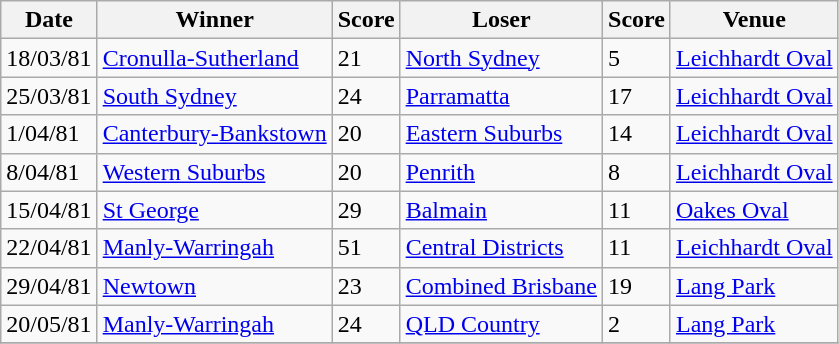<table class="wikitable">
<tr>
<th>Date</th>
<th>Winner</th>
<th>Score</th>
<th>Loser</th>
<th>Score</th>
<th>Venue</th>
</tr>
<tr>
<td>18/03/81</td>
<td> <a href='#'>Cronulla-Sutherland</a></td>
<td>21</td>
<td> <a href='#'>North Sydney</a></td>
<td>5</td>
<td><a href='#'>Leichhardt Oval</a></td>
</tr>
<tr>
<td>25/03/81</td>
<td> <a href='#'>South Sydney</a></td>
<td>24</td>
<td> <a href='#'>Parramatta</a></td>
<td>17</td>
<td><a href='#'>Leichhardt Oval</a></td>
</tr>
<tr>
<td>1/04/81</td>
<td> <a href='#'>Canterbury-Bankstown</a></td>
<td>20</td>
<td> <a href='#'>Eastern Suburbs</a></td>
<td>14</td>
<td><a href='#'>Leichhardt Oval</a></td>
</tr>
<tr>
<td>8/04/81</td>
<td> <a href='#'>Western Suburbs</a></td>
<td>20</td>
<td> <a href='#'>Penrith</a></td>
<td>8</td>
<td><a href='#'>Leichhardt Oval</a></td>
</tr>
<tr>
<td>15/04/81</td>
<td> <a href='#'>St George</a></td>
<td>29</td>
<td> <a href='#'>Balmain</a></td>
<td>11</td>
<td><a href='#'>Oakes Oval</a></td>
</tr>
<tr>
<td>22/04/81</td>
<td> <a href='#'>Manly-Warringah</a></td>
<td>51</td>
<td> <a href='#'>Central Districts</a></td>
<td>11</td>
<td><a href='#'>Leichhardt Oval</a></td>
</tr>
<tr>
<td>29/04/81</td>
<td> <a href='#'>Newtown</a></td>
<td>23</td>
<td> <a href='#'>Combined Brisbane</a></td>
<td>19</td>
<td><a href='#'>Lang Park</a></td>
</tr>
<tr>
<td>20/05/81</td>
<td> <a href='#'>Manly-Warringah</a></td>
<td>24</td>
<td> <a href='#'>QLD Country</a></td>
<td>2</td>
<td><a href='#'>Lang Park</a></td>
</tr>
<tr>
</tr>
</table>
